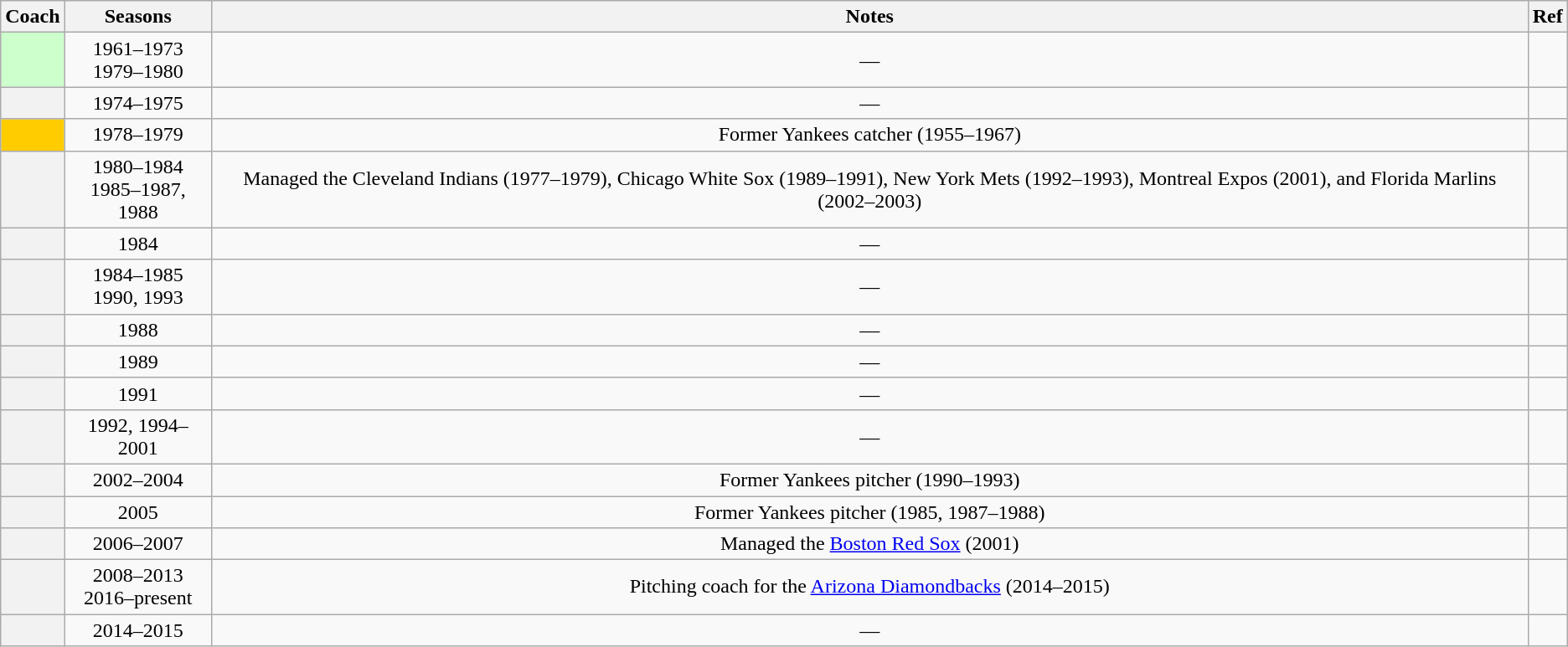<table class="wikitable sortable plainrowheaders" style="text-align:center;">
<tr>
<th scope="col">Coach</th>
<th scope="col">Seasons</th>
<th scope="col" class="unsortable">Notes</th>
<th scope="col" class="unsortable">Ref</th>
</tr>
<tr>
<th scope="row" style="background-color:#ccffcc"></th>
<td>1961–1973<br>1979–1980</td>
<td>—</td>
<td></td>
</tr>
<tr>
<th scope="row"></th>
<td>1974–1975</td>
<td>—</td>
<td></td>
</tr>
<tr>
<th scope="row" style="background-color:#ffcc00"></th>
<td>1978–1979</td>
<td>Former Yankees catcher (1955–1967)</td>
<td></td>
</tr>
<tr>
<th scope="row"></th>
<td>1980–1984<br>1985–1987, 1988</td>
<td>Managed the Cleveland Indians (1977–1979), Chicago White Sox (1989–1991), New York Mets (1992–1993), Montreal Expos (2001), and Florida Marlins (2002–2003)</td>
<td></td>
</tr>
<tr>
<th scope="row"></th>
<td>1984</td>
<td>—</td>
<td></td>
</tr>
<tr>
<th scope="row"></th>
<td>1984–1985<br>1990, 1993</td>
<td>—</td>
<td></td>
</tr>
<tr>
<th scope="row"></th>
<td>1988</td>
<td>—</td>
<td></td>
</tr>
<tr>
<th scope="row"></th>
<td>1989</td>
<td>—</td>
<td></td>
</tr>
<tr>
<th scope="row"></th>
<td>1991</td>
<td>—</td>
<td></td>
</tr>
<tr>
<th scope="row"></th>
<td>1992, 1994–2001</td>
<td>—</td>
<td></td>
</tr>
<tr>
<th scope="row"></th>
<td>2002–2004</td>
<td>Former Yankees pitcher (1990–1993)</td>
<td></td>
</tr>
<tr>
<th scope="row"></th>
<td>2005</td>
<td>Former Yankees pitcher (1985, 1987–1988)</td>
<td></td>
</tr>
<tr>
<th scope="row"></th>
<td>2006–2007</td>
<td>Managed the <a href='#'>Boston Red Sox</a> (2001)</td>
<td></td>
</tr>
<tr>
<th scope="row"></th>
<td>2008–2013<br>2016–present</td>
<td>Pitching coach for the <a href='#'>Arizona Diamondbacks</a> (2014–2015)</td>
</tr>
<tr>
<th scope="row"></th>
<td>2014–2015</td>
<td>—</td>
<td></td>
</tr>
</table>
